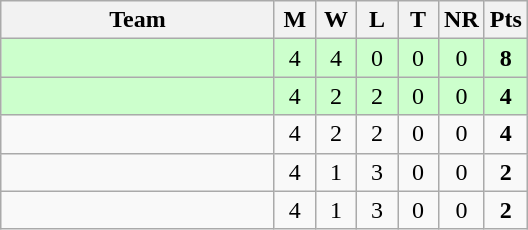<table class="wikitable" style="text-align:center;">
<tr>
<th width=175>Team</th>
<th width="20" abbr="Played">M</th>
<th width="20" abbr="Won">W</th>
<th width="20" abbr="Lost">L</th>
<th width="20" abbr="Tied">T</th>
<th width="20" abbr="No result">NR</th>
<th width="20" abbr="Points">Pts</th>
</tr>
<tr style="background:#ccffcc;">
<td style="text-align:left;"></td>
<td>4</td>
<td>4</td>
<td>0</td>
<td>0</td>
<td>0</td>
<td><strong>8</strong></td>
</tr>
<tr style="background:#ccffcc;">
<td style="text-align:left;"></td>
<td>4</td>
<td>2</td>
<td>2</td>
<td>0</td>
<td>0</td>
<td><strong>4</strong></td>
</tr>
<tr style="background:#f9f9f9;">
<td style="text-align:left;"></td>
<td>4</td>
<td>2</td>
<td>2</td>
<td>0</td>
<td>0</td>
<td><strong>4</strong></td>
</tr>
<tr style="background:#f9f9f9;">
<td style="text-align:left;"></td>
<td>4</td>
<td>1</td>
<td>3</td>
<td>0</td>
<td>0</td>
<td><strong>2</strong></td>
</tr>
<tr style="background:#f9f9f9;">
<td style="text-align:left;"></td>
<td>4</td>
<td>1</td>
<td>3</td>
<td>0</td>
<td>0</td>
<td><strong>2</strong></td>
</tr>
</table>
